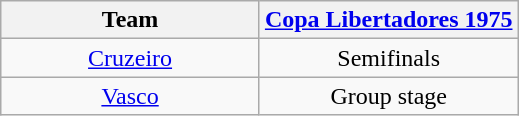<table class="wikitable">
<tr>
<th width= 50%>Team</th>
<th width= 50%><a href='#'>Copa Libertadores 1975</a></th>
</tr>
<tr align="center">
<td><a href='#'>Cruzeiro</a></td>
<td>Semifinals</td>
</tr>
<tr align="center">
<td><a href='#'>Vasco</a></td>
<td>Group stage</td>
</tr>
</table>
